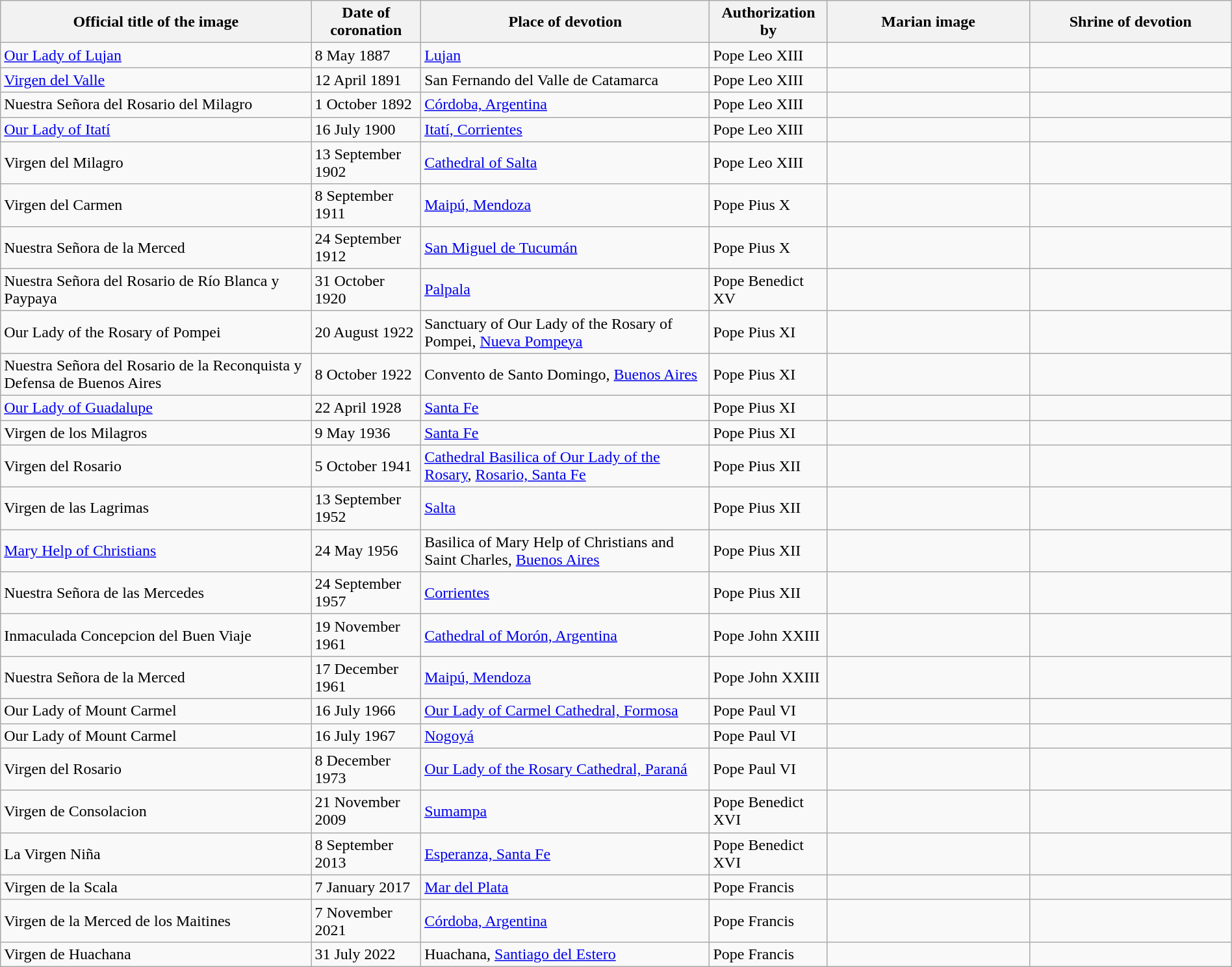<table class="wikitable sortable" width="100%">
<tr>
<th>Official title of the image</th>
<th data-sort-type="date">Date of coronation</th>
<th>Place of devotion</th>
<th>Authorization by</th>
<th width=200px class=unsortable>Marian image</th>
<th width=200px class=unsortable>Shrine of devotion</th>
</tr>
<tr>
<td><a href='#'>Our Lady of Lujan</a></td>
<td>8 May 1887</td>
<td><a href='#'>Lujan</a></td>
<td>Pope Leo XIII</td>
<td></td>
<td></td>
</tr>
<tr>
<td><a href='#'>Virgen del Valle</a></td>
<td>12 April 1891</td>
<td>San Fernando del Valle de Catamarca</td>
<td>Pope Leo XIII</td>
<td></td>
<td></td>
</tr>
<tr>
<td>Nuestra Señora del Rosario del Milagro</td>
<td>1 October 1892</td>
<td><a href='#'>Córdoba, Argentina</a></td>
<td>Pope Leo XIII</td>
<td></td>
<td></td>
</tr>
<tr>
<td><a href='#'>Our Lady of Itatí</a></td>
<td>16 July 1900</td>
<td><a href='#'>Itatí, Corrientes</a></td>
<td>Pope Leo XIII</td>
<td></td>
<td></td>
</tr>
<tr>
<td>Virgen del Milagro</td>
<td>13 September 1902</td>
<td><a href='#'>Cathedral of Salta</a></td>
<td>Pope Leo XIII</td>
<td></td>
<td></td>
</tr>
<tr>
<td>Virgen del Carmen</td>
<td>8 September 1911</td>
<td><a href='#'>Maipú, Mendoza</a></td>
<td>Pope Pius X</td>
<td></td>
<td></td>
</tr>
<tr>
<td>Nuestra Señora de la Merced</td>
<td>24 September 1912</td>
<td><a href='#'>San Miguel de Tucumán</a></td>
<td>Pope Pius X</td>
<td></td>
<td></td>
</tr>
<tr>
<td>Nuestra Señora del Rosario de Río Blanca y Paypaya</td>
<td>31 October 1920</td>
<td><a href='#'>Palpala</a></td>
<td>Pope Benedict XV</td>
<td></td>
<td></td>
</tr>
<tr>
<td>Our Lady of the Rosary of Pompei</td>
<td>20 August 1922</td>
<td>Sanctuary of Our Lady of the Rosary of Pompei, <a href='#'>Nueva Pompeya</a></td>
<td>Pope Pius XI</td>
<td></td>
<td></td>
</tr>
<tr>
<td>Nuestra Señora del Rosario de la Reconquista y Defensa de Buenos Aires</td>
<td>8 October 1922</td>
<td>Convento de Santo Domingo, <a href='#'>Buenos Aires</a></td>
<td>Pope Pius XI</td>
<td></td>
<td></td>
</tr>
<tr>
<td><a href='#'>Our Lady of Guadalupe</a></td>
<td>22 April 1928</td>
<td><a href='#'>Santa Fe</a></td>
<td>Pope Pius XI</td>
<td></td>
<td></td>
</tr>
<tr>
<td>Virgen de los Milagros</td>
<td>9 May 1936</td>
<td><a href='#'>Santa Fe</a></td>
<td>Pope Pius XI</td>
<td></td>
<td></td>
</tr>
<tr>
<td>Virgen del Rosario</td>
<td>5 October 1941</td>
<td><a href='#'>Cathedral Basilica of Our Lady of the Rosary</a>, <a href='#'>Rosario, Santa Fe</a></td>
<td>Pope Pius XII</td>
<td></td>
<td></td>
</tr>
<tr>
<td>Virgen de las Lagrimas</td>
<td>13 September 1952</td>
<td><a href='#'>Salta</a></td>
<td>Pope Pius XII</td>
<td></td>
<td></td>
</tr>
<tr>
<td><a href='#'>Mary Help of Christians</a></td>
<td>24 May 1956</td>
<td>Basilica of Mary Help of Christians and Saint Charles, <a href='#'>Buenos Aires</a></td>
<td>Pope Pius XII</td>
<td></td>
<td></td>
</tr>
<tr>
<td>Nuestra Señora de las Mercedes</td>
<td>24 September 1957</td>
<td><a href='#'>Corrientes</a></td>
<td>Pope Pius XII</td>
<td></td>
<td></td>
</tr>
<tr>
<td>Inmaculada Concepcion del Buen Viaje</td>
<td>19 November 1961</td>
<td><a href='#'>Cathedral of Morón, Argentina</a></td>
<td>Pope John XXIII</td>
<td></td>
<td></td>
</tr>
<tr>
<td>Nuestra Señora de la Merced</td>
<td>17 December 1961</td>
<td><a href='#'>Maipú, Mendoza</a></td>
<td>Pope John XXIII</td>
<td></td>
<td></td>
</tr>
<tr>
<td>Our Lady of Mount Carmel</td>
<td>16 July 1966</td>
<td><a href='#'>Our Lady of Carmel Cathedral, Formosa</a></td>
<td>Pope Paul VI</td>
<td></td>
<td></td>
</tr>
<tr>
<td>Our Lady of Mount Carmel</td>
<td>16 July 1967</td>
<td><a href='#'>Nogoyá</a></td>
<td>Pope Paul VI</td>
<td></td>
<td></td>
</tr>
<tr>
<td>Virgen del Rosario</td>
<td>8 December 1973</td>
<td><a href='#'>Our Lady of the Rosary Cathedral, Paraná</a></td>
<td>Pope Paul VI</td>
<td></td>
<td></td>
</tr>
<tr>
<td>Virgen de Consolacion</td>
<td>21 November 2009</td>
<td><a href='#'>Sumampa</a></td>
<td>Pope Benedict XVI</td>
<td></td>
<td></td>
</tr>
<tr>
<td>La Virgen Niña</td>
<td>8 September 2013</td>
<td><a href='#'>Esperanza, Santa Fe</a></td>
<td>Pope Benedict XVI </td>
<td></td>
<td></td>
</tr>
<tr>
<td>Virgen de la Scala</td>
<td>7 January 2017</td>
<td><a href='#'>Mar del Plata</a></td>
<td>Pope Francis</td>
<td></td>
<td></td>
</tr>
<tr>
<td>Virgen de la Merced de los Maitines</td>
<td>7 November 2021</td>
<td><a href='#'>Córdoba, Argentina</a></td>
<td>Pope Francis</td>
<td></td>
<td></td>
</tr>
<tr>
<td>Virgen de Huachana</td>
<td>31 July 2022</td>
<td>Huachana, <a href='#'>Santiago del Estero</a></td>
<td>Pope Francis</td>
<td></td>
<td></td>
</tr>
</table>
